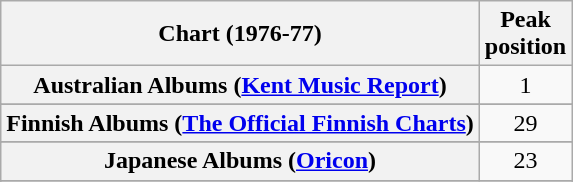<table class="wikitable sortable plainrowheaders" style="text-align:center">
<tr>
<th scope="col">Chart (1976-77)</th>
<th scope="col">Peak<br> position</th>
</tr>
<tr>
<th scope="row">Australian Albums (<a href='#'>Kent Music Report</a>)</th>
<td align="center">1</td>
</tr>
<tr>
</tr>
<tr>
</tr>
<tr>
<th scope="row">Finnish Albums (<a href='#'>The Official Finnish Charts</a>)</th>
<td align="center">29</td>
</tr>
<tr>
</tr>
<tr>
<th scope="row">Japanese Albums (<a href='#'>Oricon</a>)</th>
<td align="center">23</td>
</tr>
<tr>
</tr>
<tr>
</tr>
<tr>
</tr>
<tr>
</tr>
<tr>
</tr>
</table>
